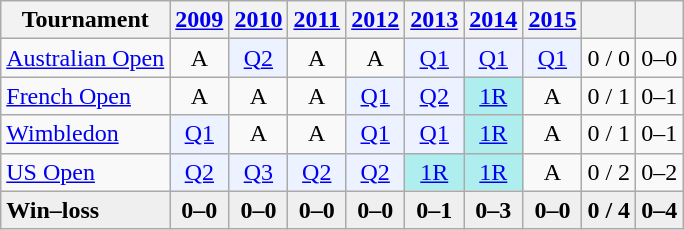<table class="wikitable" style="text-align:center;">
<tr>
<th>Tournament</th>
<th><a href='#'>2009</a></th>
<th><a href='#'>2010</a></th>
<th><a href='#'>2011</a></th>
<th><a href='#'>2012</a></th>
<th><a href='#'>2013</a></th>
<th><a href='#'>2014</a></th>
<th><a href='#'>2015</a></th>
<th></th>
<th></th>
</tr>
<tr>
<td style="text-align:left;"><a href='#'>Australian Open</a></td>
<td>A</td>
<td style="background:#ecf2ff;"><a href='#'>Q2</a></td>
<td>A</td>
<td>A</td>
<td style="background:#ecf2ff;"><a href='#'>Q1</a></td>
<td style="background:#ecf2ff;"><a href='#'>Q1</a></td>
<td style="background:#ecf2ff;"><a href='#'>Q1</a></td>
<td>0 / 0</td>
<td>0–0</td>
</tr>
<tr>
<td style="text-align:left;"><a href='#'>French Open</a></td>
<td>A</td>
<td>A</td>
<td>A</td>
<td style="background:#ecf2ff;"><a href='#'>Q1</a></td>
<td style="background:#ecf2ff;"><a href='#'>Q2</a></td>
<td style="background:#afeeee;"><a href='#'>1R</a></td>
<td>A</td>
<td>0 / 1</td>
<td>0–1</td>
</tr>
<tr>
<td style="text-align:left;"><a href='#'>Wimbledon</a></td>
<td style="background:#ecf2ff;"><a href='#'>Q1</a></td>
<td>A</td>
<td>A</td>
<td style="background:#ecf2ff;"><a href='#'>Q1</a></td>
<td style="background:#ecf2ff;"><a href='#'>Q1</a></td>
<td style="background:#afeeee;"><a href='#'>1R</a></td>
<td>A</td>
<td>0 / 1</td>
<td>0–1</td>
</tr>
<tr>
<td style="text-align:left;"><a href='#'>US Open</a></td>
<td style="background:#ecf2ff;"><a href='#'>Q2</a></td>
<td style="background:#ecf2ff;"><a href='#'>Q3</a></td>
<td style="background:#ecf2ff;"><a href='#'>Q2</a></td>
<td style="background:#ecf2ff;"><a href='#'>Q2</a></td>
<td style="background:#afeeee;"><a href='#'>1R</a></td>
<td style="background:#afeeee;"><a href='#'>1R</a></td>
<td>A</td>
<td>0 / 2</td>
<td>0–2</td>
</tr>
<tr style="font-weight:bold;background:#efefef;">
<td style="text-align:left;">Win–loss</td>
<td>0–0</td>
<td>0–0</td>
<td>0–0</td>
<td>0–0</td>
<td>0–1</td>
<td>0–3</td>
<td>0–0</td>
<td>0 / 4</td>
<td>0–4</td>
</tr>
</table>
